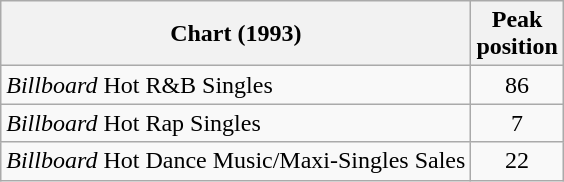<table class="wikitable">
<tr>
<th>Chart (1993)</th>
<th>Peak<br>position</th>
</tr>
<tr>
<td><em>Billboard</em> Hot R&B Singles</td>
<td align="center">86</td>
</tr>
<tr>
<td><em>Billboard</em> Hot Rap Singles</td>
<td align="center">7</td>
</tr>
<tr>
<td><em>Billboard</em> Hot Dance Music/Maxi-Singles Sales</td>
<td align="center">22</td>
</tr>
</table>
